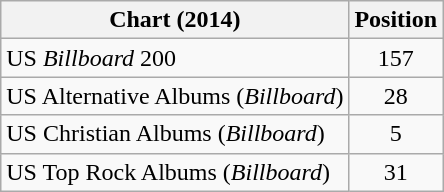<table class="wikitable sortable plainrowheaders" style="text-align:left">
<tr>
<th scope="col">Chart (2014)</th>
<th scope="col">Position</th>
</tr>
<tr>
<td>US <em>Billboard</em> 200</td>
<td style="text-align:center;">157</td>
</tr>
<tr>
<td>US Alternative Albums (<em>Billboard</em>)</td>
<td style="text-align:center;">28</td>
</tr>
<tr>
<td>US Christian Albums (<em>Billboard</em>)</td>
<td style="text-align:center;">5</td>
</tr>
<tr>
<td>US Top Rock Albums (<em>Billboard</em>)</td>
<td style="text-align:center;">31</td>
</tr>
</table>
